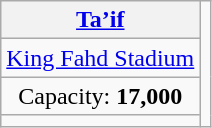<table class="wikitable" style="text-align:center">
<tr>
<th><a href='#'>Ta’if</a></th>
<td rowspan="4"></td>
</tr>
<tr>
<td><a href='#'>King Fahd Stadium</a></td>
</tr>
<tr>
<td>Capacity: <strong>17,000</strong></td>
</tr>
<tr>
<td></td>
</tr>
</table>
